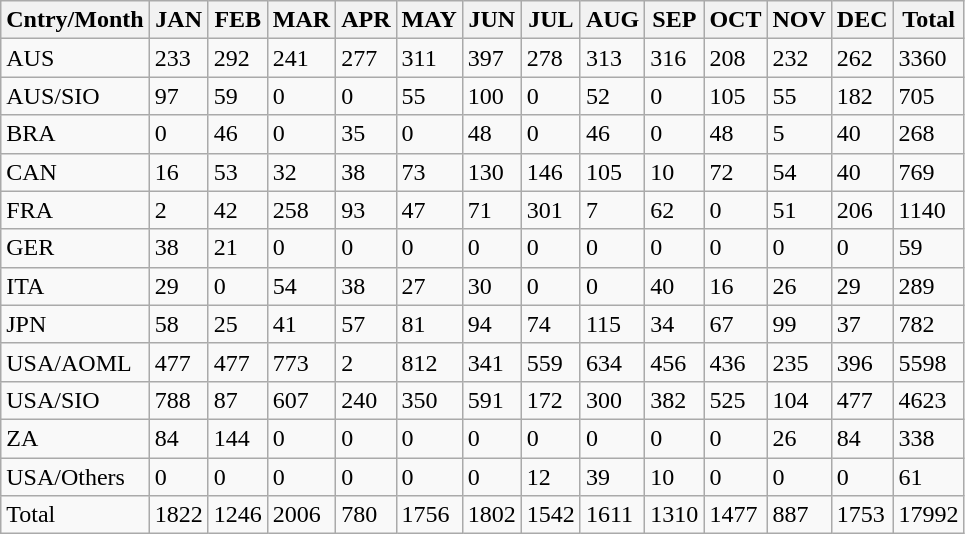<table class="wikitable">
<tr>
<th>Cntry/Month</th>
<th>JAN</th>
<th>FEB</th>
<th>MAR</th>
<th>APR</th>
<th>MAY</th>
<th>JUN</th>
<th>JUL</th>
<th>AUG</th>
<th>SEP</th>
<th>OCT</th>
<th>NOV</th>
<th>DEC</th>
<th>Total</th>
</tr>
<tr>
<td>AUS</td>
<td>233</td>
<td>292</td>
<td>241</td>
<td>277</td>
<td>311</td>
<td>397</td>
<td>278</td>
<td>313</td>
<td>316</td>
<td>208</td>
<td>232</td>
<td>262</td>
<td>3360</td>
</tr>
<tr>
<td>AUS/SIO</td>
<td>97</td>
<td>59</td>
<td>0</td>
<td>0</td>
<td>55</td>
<td>100</td>
<td>0</td>
<td>52</td>
<td>0</td>
<td>105</td>
<td>55</td>
<td>182</td>
<td>705</td>
</tr>
<tr>
<td>BRA</td>
<td>0</td>
<td>46</td>
<td>0</td>
<td>35</td>
<td>0</td>
<td>48</td>
<td>0</td>
<td>46</td>
<td>0</td>
<td>48</td>
<td>5</td>
<td>40</td>
<td>268</td>
</tr>
<tr>
<td>CAN</td>
<td>16</td>
<td>53</td>
<td>32</td>
<td>38</td>
<td>73</td>
<td>130</td>
<td>146</td>
<td>105</td>
<td>10</td>
<td>72</td>
<td>54</td>
<td>40</td>
<td>769</td>
</tr>
<tr>
<td>FRA</td>
<td>2</td>
<td>42</td>
<td>258</td>
<td>93</td>
<td>47</td>
<td>71</td>
<td>301</td>
<td>7</td>
<td>62</td>
<td>0</td>
<td>51</td>
<td>206</td>
<td>1140</td>
</tr>
<tr>
<td>GER</td>
<td>38</td>
<td>21</td>
<td>0</td>
<td>0</td>
<td>0</td>
<td>0</td>
<td>0</td>
<td>0</td>
<td>0</td>
<td>0</td>
<td>0</td>
<td>0</td>
<td>59</td>
</tr>
<tr>
<td>ITA</td>
<td>29</td>
<td>0</td>
<td>54</td>
<td>38</td>
<td>27</td>
<td>30</td>
<td>0</td>
<td>0</td>
<td>40</td>
<td>16</td>
<td>26</td>
<td>29</td>
<td>289</td>
</tr>
<tr>
<td>JPN</td>
<td>58</td>
<td>25</td>
<td>41</td>
<td>57</td>
<td>81</td>
<td>94</td>
<td>74</td>
<td>115</td>
<td>34</td>
<td>67</td>
<td>99</td>
<td>37</td>
<td>782</td>
</tr>
<tr>
<td>USA/AOML</td>
<td>477</td>
<td>477</td>
<td>773</td>
<td>2</td>
<td>812</td>
<td>341</td>
<td>559</td>
<td>634</td>
<td>456</td>
<td>436</td>
<td>235</td>
<td>396</td>
<td>5598</td>
</tr>
<tr>
<td>USA/SIO</td>
<td>788</td>
<td>87</td>
<td>607</td>
<td>240</td>
<td>350</td>
<td>591</td>
<td>172</td>
<td>300</td>
<td>382</td>
<td>525</td>
<td>104</td>
<td>477</td>
<td>4623</td>
</tr>
<tr>
<td>ZA</td>
<td>84</td>
<td>144</td>
<td>0</td>
<td>0</td>
<td>0</td>
<td>0</td>
<td>0</td>
<td>0</td>
<td>0</td>
<td>0</td>
<td>26</td>
<td>84</td>
<td>338</td>
</tr>
<tr>
<td>USA/Others</td>
<td>0</td>
<td>0</td>
<td>0</td>
<td>0</td>
<td>0</td>
<td>0</td>
<td>12</td>
<td>39</td>
<td>10</td>
<td>0</td>
<td>0</td>
<td>0</td>
<td>61</td>
</tr>
<tr>
<td>Total</td>
<td>1822</td>
<td>1246</td>
<td>2006</td>
<td>780</td>
<td>1756</td>
<td>1802</td>
<td>1542</td>
<td>1611</td>
<td>1310</td>
<td>1477</td>
<td>887</td>
<td>1753</td>
<td>17992</td>
</tr>
</table>
